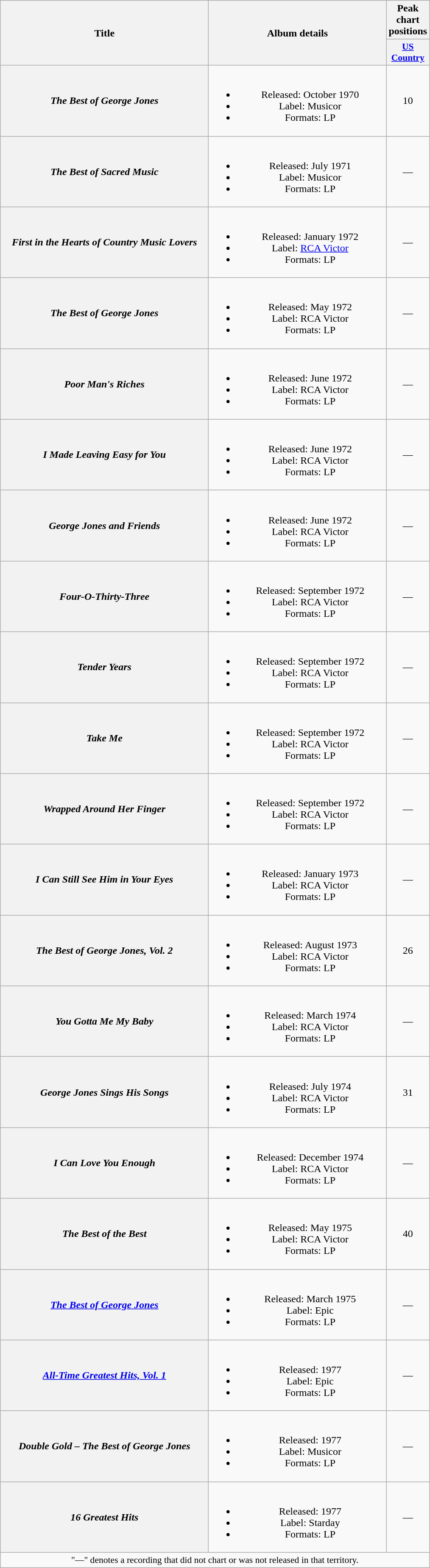<table class="wikitable plainrowheaders" style="text-align:center;">
<tr>
<th scope="col" rowspan="2" style="width:20em;">Title</th>
<th scope="col" rowspan="2" style="width:17em;">Album details</th>
<th scope="col" colspan="2">Peak<br>chart<br>positions</th>
</tr>
<tr>
<th scope="col" style="width:3em;font-size:90%;"><a href='#'>US<br>Country</a><br></th>
</tr>
<tr>
<th scope="row"><em>The Best of George Jones</em></th>
<td><br><ul><li>Released: October 1970</li><li>Label: Musicor</li><li>Formats: LP</li></ul></td>
<td>10</td>
</tr>
<tr>
<th scope="row"><em>The Best of Sacred Music</em></th>
<td><br><ul><li>Released: July 1971</li><li>Label: Musicor</li><li>Formats: LP</li></ul></td>
<td>—</td>
</tr>
<tr>
<th scope="row"><em>First in the Hearts of Country Music Lovers</em></th>
<td><br><ul><li>Released: January 1972</li><li>Label: <a href='#'>RCA Victor</a></li><li>Formats: LP</li></ul></td>
<td>—</td>
</tr>
<tr>
<th scope="row"><em>The Best of George Jones</em></th>
<td><br><ul><li>Released: May 1972</li><li>Label: RCA Victor</li><li>Formats: LP</li></ul></td>
<td>—</td>
</tr>
<tr>
<th scope="row"><em>Poor Man's Riches</em></th>
<td><br><ul><li>Released: June 1972</li><li>Label: RCA Victor</li><li>Formats: LP</li></ul></td>
<td>—</td>
</tr>
<tr>
<th scope="row"><em>I Made Leaving Easy for You</em></th>
<td><br><ul><li>Released: June 1972</li><li>Label: RCA Victor</li><li>Formats: LP</li></ul></td>
<td>—</td>
</tr>
<tr>
<th scope="row"><em>George Jones and Friends</em></th>
<td><br><ul><li>Released: June 1972</li><li>Label: RCA Victor</li><li>Formats: LP</li></ul></td>
<td>—</td>
</tr>
<tr>
<th scope="row"><em>Four-O-Thirty-Three</em></th>
<td><br><ul><li>Released: September 1972</li><li>Label: RCA Victor</li><li>Formats: LP</li></ul></td>
<td>—</td>
</tr>
<tr>
<th scope="row"><em>Tender Years</em></th>
<td><br><ul><li>Released: September 1972</li><li>Label: RCA Victor</li><li>Formats: LP</li></ul></td>
<td>—</td>
</tr>
<tr>
<th scope="row"><em>Take Me</em></th>
<td><br><ul><li>Released: September 1972</li><li>Label: RCA Victor</li><li>Formats: LP</li></ul></td>
<td>—</td>
</tr>
<tr>
<th scope="row"><em>Wrapped Around Her Finger</em></th>
<td><br><ul><li>Released: September 1972</li><li>Label: RCA Victor</li><li>Formats: LP</li></ul></td>
<td>—</td>
</tr>
<tr>
<th scope="row"><em>I Can Still See Him in Your Eyes</em></th>
<td><br><ul><li>Released: January 1973</li><li>Label: RCA Victor</li><li>Formats: LP</li></ul></td>
<td>—</td>
</tr>
<tr>
<th scope="row"><em>The Best of George Jones, Vol. 2</em></th>
<td><br><ul><li>Released: August 1973</li><li>Label: RCA Victor</li><li>Formats: LP</li></ul></td>
<td>26</td>
</tr>
<tr>
<th scope="row"><em>You Gotta Me My Baby</em></th>
<td><br><ul><li>Released: March 1974</li><li>Label: RCA Victor</li><li>Formats: LP</li></ul></td>
<td>—</td>
</tr>
<tr>
<th scope="row"><em>George Jones Sings His Songs</em></th>
<td><br><ul><li>Released: July 1974</li><li>Label: RCA Victor</li><li>Formats: LP</li></ul></td>
<td>31</td>
</tr>
<tr>
<th scope="row"><em>I Can Love You Enough</em></th>
<td><br><ul><li>Released: December 1974</li><li>Label: RCA Victor</li><li>Formats: LP</li></ul></td>
<td>—</td>
</tr>
<tr>
<th scope="row"><em>The Best of the Best</em></th>
<td><br><ul><li>Released: May 1975</li><li>Label: RCA Victor</li><li>Formats: LP</li></ul></td>
<td>40</td>
</tr>
<tr>
<th scope="row"><em><a href='#'>The Best of George Jones</a></em></th>
<td><br><ul><li>Released: March 1975</li><li>Label: Epic</li><li>Formats: LP</li></ul></td>
<td>—</td>
</tr>
<tr>
<th scope="row"><em><a href='#'>All-Time Greatest Hits, Vol. 1</a></em></th>
<td><br><ul><li>Released: 1977</li><li>Label: Epic</li><li>Formats: LP</li></ul></td>
<td>—</td>
</tr>
<tr>
<th scope="row"><em>Double Gold – The Best of George Jones</em></th>
<td><br><ul><li>Released: 1977</li><li>Label: Musicor</li><li>Formats: LP</li></ul></td>
<td>—</td>
</tr>
<tr>
<th scope="row"><em>16 Greatest Hits</em></th>
<td><br><ul><li>Released: 1977</li><li>Label: Starday</li><li>Formats: LP</li></ul></td>
<td>—</td>
</tr>
<tr>
<td colspan="3" style="font-size:90%">"—" denotes a recording that did not chart or was not released in that territory.</td>
</tr>
</table>
